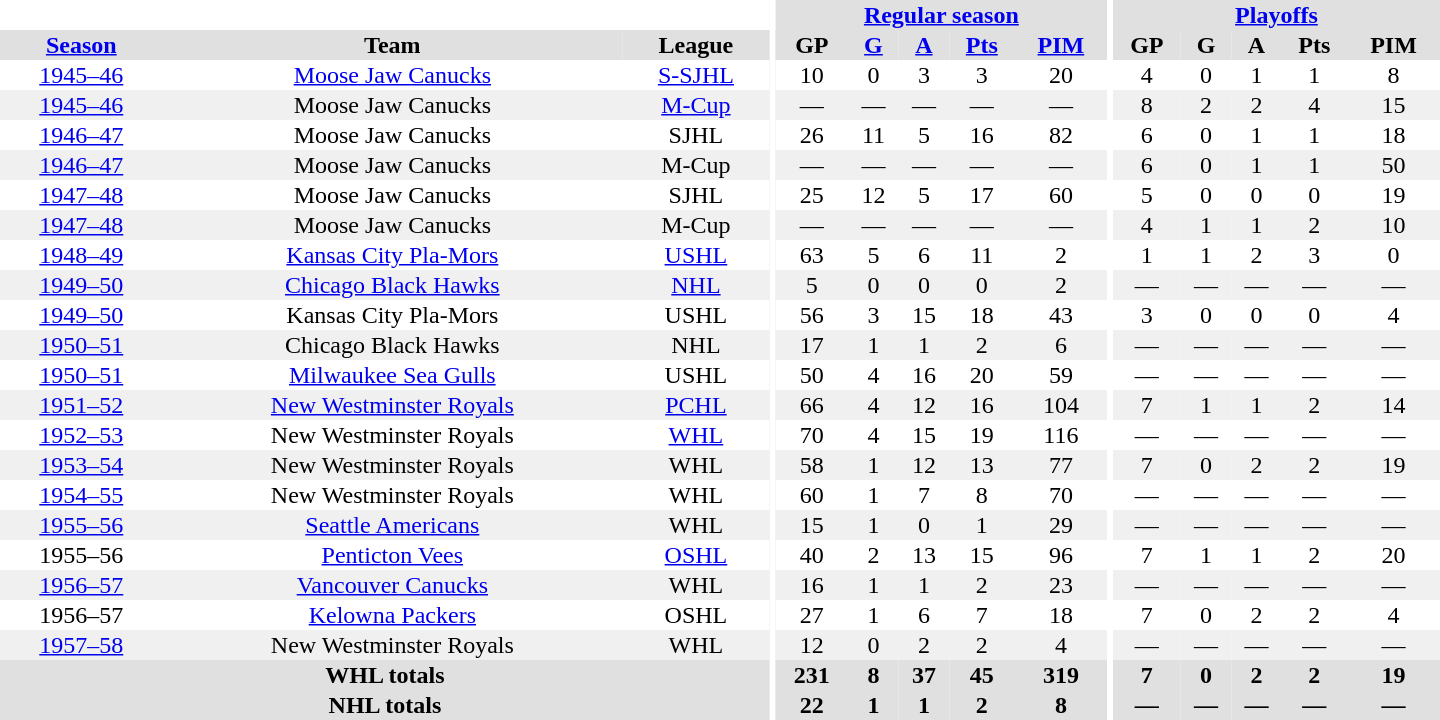<table border="0" cellpadding="1" cellspacing="0" style="text-align:center; width:60em">
<tr bgcolor="#e0e0e0">
<th colspan="3" bgcolor="#ffffff"></th>
<th rowspan="100" bgcolor="#ffffff"></th>
<th colspan="5"><a href='#'>Regular season</a></th>
<th rowspan="100" bgcolor="#ffffff"></th>
<th colspan="5"><a href='#'>Playoffs</a></th>
</tr>
<tr bgcolor="#e0e0e0">
<th><a href='#'>Season</a></th>
<th>Team</th>
<th>League</th>
<th>GP</th>
<th><a href='#'>G</a></th>
<th><a href='#'>A</a></th>
<th><a href='#'>Pts</a></th>
<th><a href='#'>PIM</a></th>
<th>GP</th>
<th>G</th>
<th>A</th>
<th>Pts</th>
<th>PIM</th>
</tr>
<tr>
<td><a href='#'>1945–46</a></td>
<td><a href='#'>Moose Jaw Canucks</a></td>
<td><a href='#'>S-SJHL</a></td>
<td>10</td>
<td>0</td>
<td>3</td>
<td>3</td>
<td>20</td>
<td>4</td>
<td>0</td>
<td>1</td>
<td>1</td>
<td>8</td>
</tr>
<tr bgcolor="#f0f0f0">
<td><a href='#'>1945–46</a></td>
<td>Moose Jaw Canucks</td>
<td><a href='#'>M-Cup</a></td>
<td>—</td>
<td>—</td>
<td>—</td>
<td>—</td>
<td>—</td>
<td>8</td>
<td>2</td>
<td>2</td>
<td>4</td>
<td>15</td>
</tr>
<tr>
<td><a href='#'>1946–47</a></td>
<td>Moose Jaw Canucks</td>
<td>SJHL</td>
<td>26</td>
<td>11</td>
<td>5</td>
<td>16</td>
<td>82</td>
<td>6</td>
<td>0</td>
<td>1</td>
<td>1</td>
<td>18</td>
</tr>
<tr bgcolor="#f0f0f0">
<td><a href='#'>1946–47</a></td>
<td>Moose Jaw Canucks</td>
<td>M-Cup</td>
<td>—</td>
<td>—</td>
<td>—</td>
<td>—</td>
<td>—</td>
<td>6</td>
<td>0</td>
<td>1</td>
<td>1</td>
<td>50</td>
</tr>
<tr>
<td><a href='#'>1947–48</a></td>
<td>Moose Jaw Canucks</td>
<td>SJHL</td>
<td>25</td>
<td>12</td>
<td>5</td>
<td>17</td>
<td>60</td>
<td>5</td>
<td>0</td>
<td>0</td>
<td>0</td>
<td>19</td>
</tr>
<tr bgcolor="#f0f0f0">
<td><a href='#'>1947–48</a></td>
<td>Moose Jaw Canucks</td>
<td>M-Cup</td>
<td>—</td>
<td>—</td>
<td>—</td>
<td>—</td>
<td>—</td>
<td>4</td>
<td>1</td>
<td>1</td>
<td>2</td>
<td>10</td>
</tr>
<tr>
<td><a href='#'>1948–49</a></td>
<td><a href='#'>Kansas City Pla-Mors</a></td>
<td><a href='#'>USHL</a></td>
<td>63</td>
<td>5</td>
<td>6</td>
<td>11</td>
<td>2</td>
<td>1</td>
<td>1</td>
<td>2</td>
<td>3</td>
<td>0</td>
</tr>
<tr bgcolor="#f0f0f0">
<td><a href='#'>1949–50</a></td>
<td><a href='#'>Chicago Black Hawks</a></td>
<td><a href='#'>NHL</a></td>
<td>5</td>
<td>0</td>
<td>0</td>
<td>0</td>
<td>2</td>
<td>—</td>
<td>—</td>
<td>—</td>
<td>—</td>
<td>—</td>
</tr>
<tr>
<td><a href='#'>1949–50</a></td>
<td>Kansas City Pla-Mors</td>
<td>USHL</td>
<td>56</td>
<td>3</td>
<td>15</td>
<td>18</td>
<td>43</td>
<td>3</td>
<td>0</td>
<td>0</td>
<td>0</td>
<td>4</td>
</tr>
<tr bgcolor="#f0f0f0">
<td><a href='#'>1950–51</a></td>
<td>Chicago Black Hawks</td>
<td>NHL</td>
<td>17</td>
<td>1</td>
<td>1</td>
<td>2</td>
<td>6</td>
<td>—</td>
<td>—</td>
<td>—</td>
<td>—</td>
<td>—</td>
</tr>
<tr>
<td><a href='#'>1950–51</a></td>
<td><a href='#'>Milwaukee Sea Gulls</a></td>
<td>USHL</td>
<td>50</td>
<td>4</td>
<td>16</td>
<td>20</td>
<td>59</td>
<td>—</td>
<td>—</td>
<td>—</td>
<td>—</td>
<td>—</td>
</tr>
<tr bgcolor="#f0f0f0">
<td><a href='#'>1951–52</a></td>
<td><a href='#'>New Westminster Royals</a></td>
<td><a href='#'>PCHL</a></td>
<td>66</td>
<td>4</td>
<td>12</td>
<td>16</td>
<td>104</td>
<td>7</td>
<td>1</td>
<td>1</td>
<td>2</td>
<td>14</td>
</tr>
<tr>
<td><a href='#'>1952–53</a></td>
<td>New Westminster Royals</td>
<td><a href='#'>WHL</a></td>
<td>70</td>
<td>4</td>
<td>15</td>
<td>19</td>
<td>116</td>
<td>—</td>
<td>—</td>
<td>—</td>
<td>—</td>
<td>—</td>
</tr>
<tr bgcolor="#f0f0f0">
<td><a href='#'>1953–54</a></td>
<td>New Westminster Royals</td>
<td>WHL</td>
<td>58</td>
<td>1</td>
<td>12</td>
<td>13</td>
<td>77</td>
<td>7</td>
<td>0</td>
<td>2</td>
<td>2</td>
<td>19</td>
</tr>
<tr>
<td><a href='#'>1954–55</a></td>
<td>New Westminster Royals</td>
<td>WHL</td>
<td>60</td>
<td>1</td>
<td>7</td>
<td>8</td>
<td>70</td>
<td>—</td>
<td>—</td>
<td>—</td>
<td>—</td>
<td>—</td>
</tr>
<tr bgcolor="#f0f0f0">
<td><a href='#'>1955–56</a></td>
<td><a href='#'>Seattle Americans</a></td>
<td>WHL</td>
<td>15</td>
<td>1</td>
<td>0</td>
<td>1</td>
<td>29</td>
<td>—</td>
<td>—</td>
<td>—</td>
<td>—</td>
<td>—</td>
</tr>
<tr>
<td>1955–56</td>
<td><a href='#'>Penticton Vees</a></td>
<td><a href='#'>OSHL</a></td>
<td>40</td>
<td>2</td>
<td>13</td>
<td>15</td>
<td>96</td>
<td>7</td>
<td>1</td>
<td>1</td>
<td>2</td>
<td>20</td>
</tr>
<tr bgcolor="#f0f0f0">
<td><a href='#'>1956–57</a></td>
<td><a href='#'>Vancouver Canucks</a></td>
<td>WHL</td>
<td>16</td>
<td>1</td>
<td>1</td>
<td>2</td>
<td>23</td>
<td>—</td>
<td>—</td>
<td>—</td>
<td>—</td>
<td>—</td>
</tr>
<tr>
<td>1956–57</td>
<td><a href='#'>Kelowna Packers</a></td>
<td>OSHL</td>
<td>27</td>
<td>1</td>
<td>6</td>
<td>7</td>
<td>18</td>
<td>7</td>
<td>0</td>
<td>2</td>
<td>2</td>
<td>4</td>
</tr>
<tr bgcolor="#f0f0f0">
<td><a href='#'>1957–58</a></td>
<td>New Westminster Royals</td>
<td>WHL</td>
<td>12</td>
<td>0</td>
<td>2</td>
<td>2</td>
<td>4</td>
<td>—</td>
<td>—</td>
<td>—</td>
<td>—</td>
<td>—</td>
</tr>
<tr bgcolor="#e0e0e0">
<th colspan="3">WHL totals</th>
<th>231</th>
<th>8</th>
<th>37</th>
<th>45</th>
<th>319</th>
<th>7</th>
<th>0</th>
<th>2</th>
<th>2</th>
<th>19</th>
</tr>
<tr bgcolor="#e0e0e0">
<th colspan="3">NHL totals</th>
<th>22</th>
<th>1</th>
<th>1</th>
<th>2</th>
<th>8</th>
<th>—</th>
<th>—</th>
<th>—</th>
<th>—</th>
<th>—</th>
</tr>
</table>
